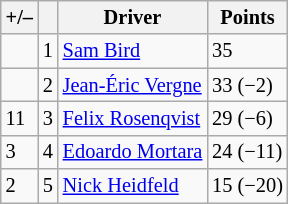<table class="wikitable" style="font-size: 85%">
<tr>
<th scope="col">+/–</th>
<th scope="col"></th>
<th scope="col">Driver</th>
<th scope="col">Points</th>
</tr>
<tr>
<td align="left"></td>
<td align="center">1</td>
<td> <a href='#'>Sam Bird</a></td>
<td align="left">35</td>
</tr>
<tr>
<td align="left"></td>
<td align="center">2</td>
<td> <a href='#'>Jean-Éric Vergne</a></td>
<td align="left">33 (−2)</td>
</tr>
<tr>
<td align="left"> 11</td>
<td align="center">3</td>
<td> <a href='#'>Felix Rosenqvist</a></td>
<td align="left">29 (−6)</td>
</tr>
<tr>
<td align="left"> 3</td>
<td align="center">4</td>
<td> <a href='#'>Edoardo Mortara</a></td>
<td align="left">24 (−11)</td>
</tr>
<tr>
<td align="left"> 2</td>
<td align="center">5</td>
<td> <a href='#'>Nick Heidfeld</a></td>
<td align="left">15 (−20)</td>
</tr>
</table>
